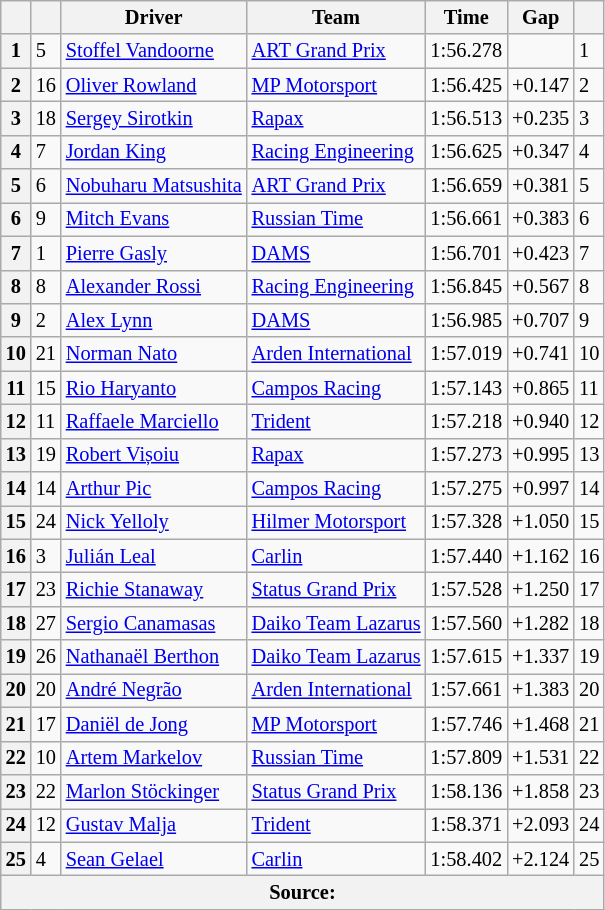<table class="wikitable" style="font-size:85%">
<tr>
<th></th>
<th></th>
<th>Driver</th>
<th>Team</th>
<th>Time</th>
<th>Gap</th>
<th></th>
</tr>
<tr>
<th>1</th>
<td>5</td>
<td> <a href='#'>Stoffel Vandoorne</a></td>
<td><a href='#'>ART Grand Prix</a></td>
<td>1:56.278</td>
<td></td>
<td>1</td>
</tr>
<tr>
<th>2</th>
<td>16</td>
<td> <a href='#'>Oliver Rowland</a></td>
<td><a href='#'>MP Motorsport</a></td>
<td>1:56.425</td>
<td>+0.147</td>
<td>2</td>
</tr>
<tr>
<th>3</th>
<td>18</td>
<td> <a href='#'>Sergey Sirotkin</a></td>
<td><a href='#'>Rapax</a></td>
<td>1:56.513</td>
<td>+0.235</td>
<td>3</td>
</tr>
<tr>
<th>4</th>
<td>7</td>
<td> <a href='#'>Jordan King</a></td>
<td><a href='#'>Racing Engineering</a></td>
<td>1:56.625</td>
<td>+0.347</td>
<td>4</td>
</tr>
<tr>
<th>5</th>
<td>6</td>
<td> <a href='#'>Nobuharu Matsushita</a></td>
<td><a href='#'>ART Grand Prix</a></td>
<td>1:56.659</td>
<td>+0.381</td>
<td>5</td>
</tr>
<tr>
<th>6</th>
<td>9</td>
<td> <a href='#'>Mitch Evans</a></td>
<td><a href='#'>Russian Time</a></td>
<td>1:56.661</td>
<td>+0.383</td>
<td>6</td>
</tr>
<tr>
<th>7</th>
<td>1</td>
<td> <a href='#'>Pierre Gasly</a></td>
<td><a href='#'>DAMS</a></td>
<td>1:56.701</td>
<td>+0.423</td>
<td>7</td>
</tr>
<tr>
<th>8</th>
<td>8</td>
<td> <a href='#'>Alexander Rossi</a></td>
<td><a href='#'>Racing Engineering</a></td>
<td>1:56.845</td>
<td>+0.567</td>
<td>8</td>
</tr>
<tr>
<th>9</th>
<td>2</td>
<td> <a href='#'>Alex Lynn</a></td>
<td><a href='#'>DAMS</a></td>
<td>1:56.985</td>
<td>+0.707</td>
<td>9</td>
</tr>
<tr>
<th>10</th>
<td>21</td>
<td> <a href='#'>Norman Nato</a></td>
<td><a href='#'>Arden International</a></td>
<td>1:57.019</td>
<td>+0.741</td>
<td>10</td>
</tr>
<tr>
<th>11</th>
<td>15</td>
<td> <a href='#'>Rio Haryanto</a></td>
<td><a href='#'>Campos Racing</a></td>
<td>1:57.143</td>
<td>+0.865</td>
<td>11</td>
</tr>
<tr>
<th>12</th>
<td>11</td>
<td> <a href='#'>Raffaele Marciello</a></td>
<td><a href='#'>Trident</a></td>
<td>1:57.218</td>
<td>+0.940</td>
<td>12</td>
</tr>
<tr>
<th>13</th>
<td>19</td>
<td> <a href='#'>Robert Vișoiu</a></td>
<td><a href='#'>Rapax</a></td>
<td>1:57.273</td>
<td>+0.995</td>
<td>13</td>
</tr>
<tr>
<th>14</th>
<td>14</td>
<td> <a href='#'>Arthur Pic</a></td>
<td><a href='#'>Campos Racing</a></td>
<td>1:57.275</td>
<td>+0.997</td>
<td>14</td>
</tr>
<tr>
<th>15</th>
<td>24</td>
<td> <a href='#'>Nick Yelloly</a></td>
<td><a href='#'>Hilmer Motorsport</a></td>
<td>1:57.328</td>
<td>+1.050</td>
<td>15</td>
</tr>
<tr>
<th>16</th>
<td>3</td>
<td> <a href='#'>Julián Leal</a></td>
<td><a href='#'>Carlin</a></td>
<td>1:57.440</td>
<td>+1.162</td>
<td>16</td>
</tr>
<tr>
<th>17</th>
<td>23</td>
<td> <a href='#'>Richie Stanaway</a></td>
<td><a href='#'>Status Grand Prix</a></td>
<td>1:57.528</td>
<td>+1.250</td>
<td>17</td>
</tr>
<tr>
<th>18</th>
<td>27</td>
<td> <a href='#'>Sergio Canamasas</a></td>
<td><a href='#'>Daiko Team Lazarus</a></td>
<td>1:57.560</td>
<td>+1.282</td>
<td>18</td>
</tr>
<tr>
<th>19</th>
<td>26</td>
<td> <a href='#'>Nathanaël Berthon</a></td>
<td><a href='#'>Daiko Team Lazarus</a></td>
<td>1:57.615</td>
<td>+1.337</td>
<td>19</td>
</tr>
<tr>
<th>20</th>
<td>20</td>
<td> <a href='#'>André Negrão</a></td>
<td><a href='#'>Arden International</a></td>
<td>1:57.661</td>
<td>+1.383</td>
<td>20</td>
</tr>
<tr>
<th>21</th>
<td>17</td>
<td> <a href='#'>Daniël de Jong</a></td>
<td><a href='#'>MP Motorsport</a></td>
<td>1:57.746</td>
<td>+1.468</td>
<td>21</td>
</tr>
<tr>
<th>22</th>
<td>10</td>
<td> <a href='#'>Artem Markelov</a></td>
<td><a href='#'>Russian Time</a></td>
<td>1:57.809</td>
<td>+1.531</td>
<td>22</td>
</tr>
<tr>
<th>23</th>
<td>22</td>
<td> <a href='#'>Marlon Stöckinger</a></td>
<td><a href='#'>Status Grand Prix</a></td>
<td>1:58.136</td>
<td>+1.858</td>
<td>23</td>
</tr>
<tr>
<th>24</th>
<td>12</td>
<td> <a href='#'>Gustav Malja</a></td>
<td><a href='#'>Trident</a></td>
<td>1:58.371</td>
<td>+2.093</td>
<td>24</td>
</tr>
<tr>
<th>25</th>
<td>4</td>
<td> <a href='#'>Sean Gelael</a></td>
<td><a href='#'>Carlin</a></td>
<td>1:58.402</td>
<td>+2.124</td>
<td>25</td>
</tr>
<tr>
<th colspan="8">Source:</th>
</tr>
</table>
